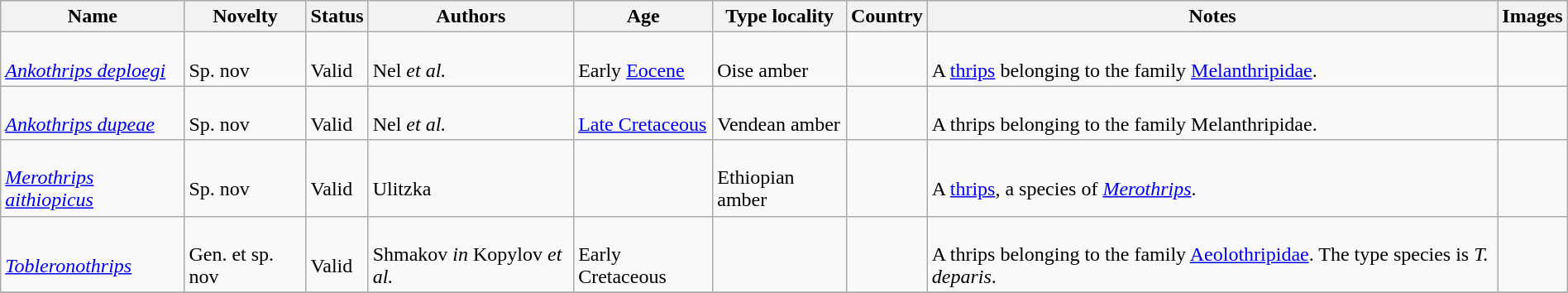<table class="wikitable sortable" align="center" width="100%">
<tr>
<th>Name</th>
<th>Novelty</th>
<th>Status</th>
<th>Authors</th>
<th>Age</th>
<th>Type locality</th>
<th>Country</th>
<th>Notes</th>
<th>Images</th>
</tr>
<tr>
<td><br><em><a href='#'>Ankothrips deploegi</a></em></td>
<td><br>Sp. nov</td>
<td><br>Valid</td>
<td><br>Nel <em>et al.</em></td>
<td><br>Early <a href='#'>Eocene</a></td>
<td><br>Oise amber</td>
<td><br></td>
<td><br>A <a href='#'>thrips</a> belonging to the family <a href='#'>Melanthripidae</a>.</td>
<td></td>
</tr>
<tr>
<td><br><em><a href='#'>Ankothrips dupeae</a></em></td>
<td><br>Sp. nov</td>
<td><br>Valid</td>
<td><br>Nel <em>et al.</em></td>
<td><br><a href='#'>Late Cretaceous</a></td>
<td><br>Vendean amber</td>
<td><br></td>
<td><br>A thrips belonging to the family Melanthripidae.</td>
<td></td>
</tr>
<tr>
<td><br><em><a href='#'>Merothrips aithiopicus</a></em></td>
<td><br>Sp. nov</td>
<td><br>Valid</td>
<td><br>Ulitzka</td>
<td></td>
<td><br>Ethiopian amber</td>
<td><br></td>
<td><br>A <a href='#'>thrips</a>, a species of <em><a href='#'>Merothrips</a></em>.</td>
<td></td>
</tr>
<tr>
<td><br><em><a href='#'>Tobleronothrips</a></em></td>
<td><br>Gen. et sp. nov</td>
<td><br>Valid</td>
<td><br>Shmakov <em>in</em> Kopylov <em>et al.</em></td>
<td><br>Early Cretaceous</td>
<td></td>
<td><br></td>
<td><br>A thrips belonging to the family <a href='#'>Aeolothripidae</a>. The type species is <em>T. deparis</em>.</td>
<td></td>
</tr>
<tr>
</tr>
</table>
